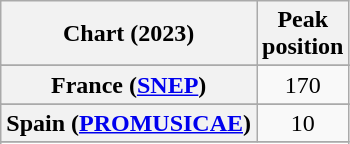<table class="wikitable sortable plainrowheaders" style="text-align:center">
<tr>
<th scope="col">Chart (2023)</th>
<th scope="col">Peak<br>position</th>
</tr>
<tr>
</tr>
<tr>
<th scope="row">France (<a href='#'>SNEP</a>)</th>
<td>170</td>
</tr>
<tr>
</tr>
<tr>
</tr>
<tr>
<th scope="row">Spain (<a href='#'>PROMUSICAE</a>)</th>
<td>10</td>
</tr>
<tr>
</tr>
<tr>
</tr>
</table>
